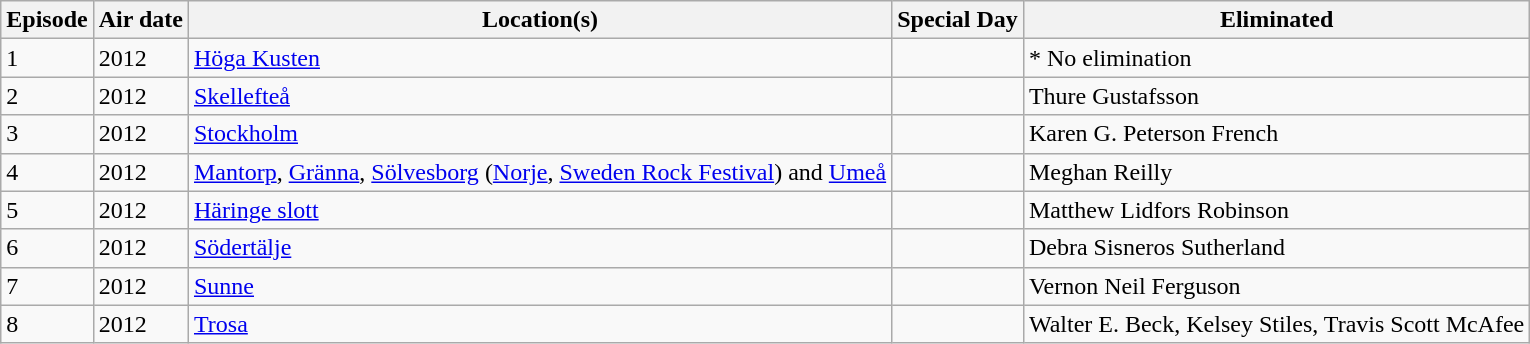<table class="wikitable">
<tr>
<th>Episode</th>
<th>Air date</th>
<th>Location(s)</th>
<th>Special Day</th>
<th>Eliminated</th>
</tr>
<tr>
<td>1</td>
<td>2012</td>
<td><a href='#'>Höga Kusten</a></td>
<td></td>
<td>* No elimination</td>
</tr>
<tr>
<td>2</td>
<td>2012</td>
<td><a href='#'>Skellefteå</a></td>
<td></td>
<td>Thure Gustafsson</td>
</tr>
<tr>
<td>3</td>
<td>2012</td>
<td><a href='#'>Stockholm</a></td>
<td></td>
<td>Karen G. Peterson French</td>
</tr>
<tr>
<td>4</td>
<td>2012</td>
<td><a href='#'>Mantorp</a>, <a href='#'>Gränna</a>, <a href='#'>Sölvesborg</a> (<a href='#'>Norje</a>, <a href='#'>Sweden Rock Festival</a>) and <a href='#'>Umeå</a></td>
<td></td>
<td>Meghan Reilly</td>
</tr>
<tr>
<td>5</td>
<td>2012</td>
<td><a href='#'>Häringe slott</a></td>
<td></td>
<td>Matthew Lidfors Robinson</td>
</tr>
<tr>
<td>6</td>
<td>2012</td>
<td><a href='#'>Södertälje</a></td>
<td></td>
<td>Debra Sisneros Sutherland</td>
</tr>
<tr>
<td>7</td>
<td>2012</td>
<td><a href='#'>Sunne</a></td>
<td></td>
<td>Vernon Neil Ferguson</td>
</tr>
<tr>
<td>8</td>
<td>2012</td>
<td><a href='#'>Trosa</a></td>
<td></td>
<td>Walter E. Beck, Kelsey Stiles, Travis Scott McAfee</td>
</tr>
</table>
